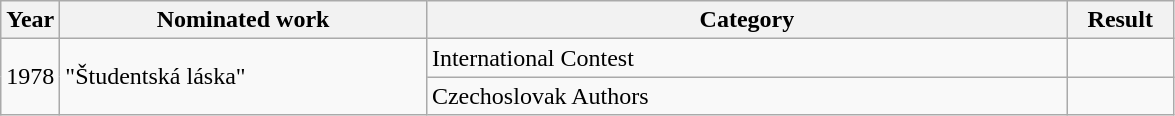<table class="wikitable">
<tr>
<th style="width:10px;">Year</th>
<th style="width:237px;">Nominated work</th>
<th style="width:420px;">Category</th>
<th style="width:63px;">Result</th>
</tr>
<tr>
<td rowspan="2">1978</td>
<td rowspan="2">"Študentská láska"</td>
<td>International Contest</td>
<td></td>
</tr>
<tr>
<td>Czechoslovak Authors</td>
<td></td>
</tr>
</table>
